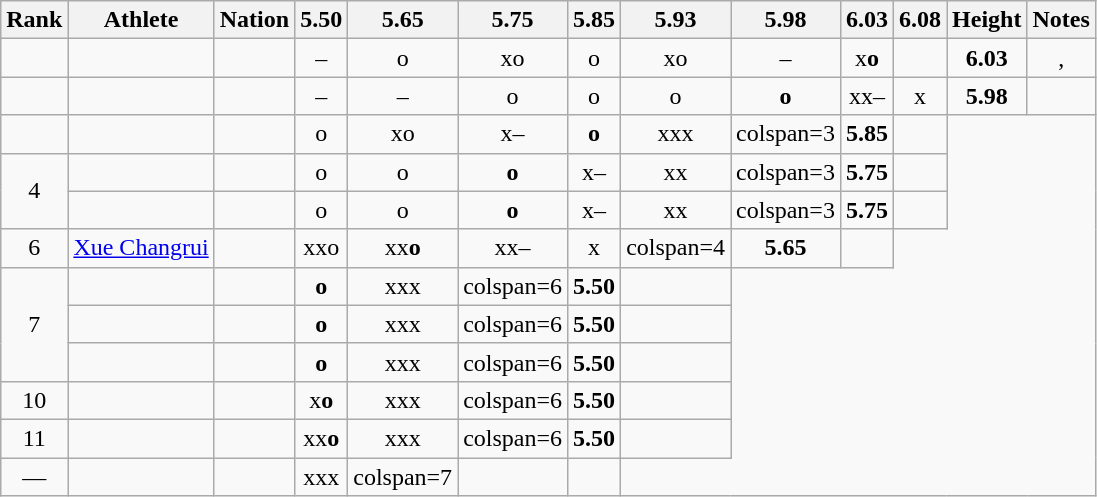<table class="wikitable sortable" style="text-align:center">
<tr>
<th>Rank</th>
<th>Athlete</th>
<th>Nation</th>
<th>5.50</th>
<th>5.65</th>
<th>5.75</th>
<th>5.85</th>
<th>5.93</th>
<th>5.98</th>
<th>6.03</th>
<th>6.08</th>
<th>Height</th>
<th>Notes</th>
</tr>
<tr>
<td></td>
<td align=left></td>
<td align=left></td>
<td>–</td>
<td>o</td>
<td>xo</td>
<td>o</td>
<td>xo</td>
<td>–</td>
<td>x<strong>o</strong></td>
<td></td>
<td><strong>6.03</strong></td>
<td>, </td>
</tr>
<tr>
<td></td>
<td align=left></td>
<td align=left></td>
<td>–</td>
<td>–</td>
<td>o</td>
<td>o</td>
<td>o</td>
<td><strong>o</strong></td>
<td>xx–</td>
<td>x</td>
<td><strong>5.98</strong></td>
<td></td>
</tr>
<tr>
<td></td>
<td align=left></td>
<td align=left></td>
<td>o</td>
<td>xo</td>
<td>x–</td>
<td><strong>o</strong></td>
<td>xxx</td>
<td>colspan=3 </td>
<td><strong>5.85</strong></td>
<td></td>
</tr>
<tr>
<td rowspan=2>4</td>
<td align=left></td>
<td align=left></td>
<td>o</td>
<td>o</td>
<td><strong>o</strong></td>
<td>x–</td>
<td>xx</td>
<td>colspan=3 </td>
<td><strong>5.75</strong></td>
<td></td>
</tr>
<tr>
<td align=left></td>
<td align=left></td>
<td>o</td>
<td>o</td>
<td><strong>o</strong></td>
<td>x–</td>
<td>xx</td>
<td>colspan=3 </td>
<td><strong>5.75</strong></td>
<td></td>
</tr>
<tr>
<td>6</td>
<td align=left><a href='#'>Xue Changrui</a></td>
<td align=left></td>
<td>xxo</td>
<td>xx<strong>o</strong></td>
<td>xx–</td>
<td>x</td>
<td>colspan=4 </td>
<td><strong>5.65</strong></td>
<td></td>
</tr>
<tr>
<td rowspan=3>7</td>
<td align=left></td>
<td align=left></td>
<td><strong>o</strong></td>
<td>xxx</td>
<td>colspan=6 </td>
<td><strong>5.50</strong></td>
<td></td>
</tr>
<tr>
<td align=left></td>
<td align=left></td>
<td><strong>o</strong></td>
<td>xxx</td>
<td>colspan=6 </td>
<td><strong>5.50</strong></td>
<td></td>
</tr>
<tr>
<td align=left></td>
<td align=left></td>
<td><strong>o</strong></td>
<td>xxx</td>
<td>colspan=6 </td>
<td><strong>5.50</strong></td>
<td></td>
</tr>
<tr>
<td>10</td>
<td align=left></td>
<td align=left></td>
<td>x<strong>o</strong></td>
<td>xxx</td>
<td>colspan=6 </td>
<td><strong>5.50</strong></td>
<td></td>
</tr>
<tr>
<td>11</td>
<td align=left></td>
<td align=left></td>
<td>xx<strong>o</strong></td>
<td>xxx</td>
<td>colspan=6 </td>
<td><strong>5.50</strong></td>
<td></td>
</tr>
<tr>
<td data-sort-value=12>—</td>
<td align=left></td>
<td align=left></td>
<td>xxx</td>
<td>colspan=7 </td>
<td data-sort-value=1.00></td>
<td></td>
</tr>
</table>
